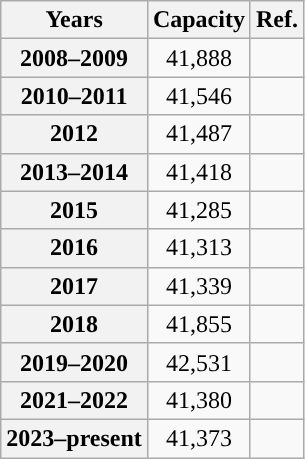<table class=wikitable style="text-align: center;">
<tr>
<th scope="row">Years</th>
<th scope="row">Capacity</th>
<th scope="row">Ref.</th>
</tr>
<tr>
<th scope="row">2008–2009</th>
<td>41,888</td>
<td></td>
</tr>
<tr>
<th scope="row">2010–2011</th>
<td>41,546</td>
<td></td>
</tr>
<tr>
<th scope="row">2012</th>
<td>41,487</td>
<td></td>
</tr>
<tr>
<th scope="row">2013–2014</th>
<td>41,418</td>
<td></td>
</tr>
<tr>
<th scope="row">2015</th>
<td>41,285</td>
<td></td>
</tr>
<tr>
<th scope="row">2016</th>
<td>41,313</td>
<td></td>
</tr>
<tr>
<th scope="row">2017</th>
<td>41,339</td>
<td></td>
</tr>
<tr>
<th scope="row">2018</th>
<td>41,855</td>
<td></td>
</tr>
<tr>
<th scope="row">2019–2020</th>
<td>42,531</td>
<td></td>
</tr>
<tr>
<th scope="row">2021–2022</th>
<td>41,380</td>
<td></td>
</tr>
<tr>
<th scope="row">2023–present</th>
<td>41,373</td>
<td></td>
</tr>
</table>
